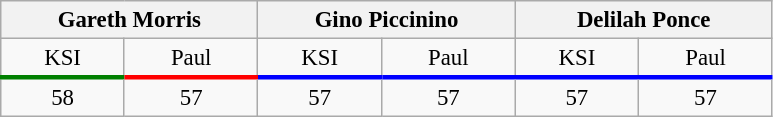<table class="wikitable" style="text-align:center; font-size: 95%">
<tr>
<th colspan=2 style="width:20%">Gareth Morris</th>
<th colspan=2 style="width:20%">Gino Piccinino</th>
<th colspan=2 style="width:20%">Delilah Ponce</th>
</tr>
<tr>
<td style="border-bottom:3px solid green;">KSI</td>
<td style="border-bottom:3px solid red;">Paul</td>
<td style="border-bottom:3px solid blue;">KSI</td>
<td style="border-bottom:3px solid blue;">Paul</td>
<td style="border-bottom:3px solid blue;">KSI</td>
<td style="border-bottom:3px solid blue;">Paul</td>
</tr>
<tr>
<td>58</td>
<td>57</td>
<td>57</td>
<td>57</td>
<td>57</td>
<td>57</td>
</tr>
</table>
